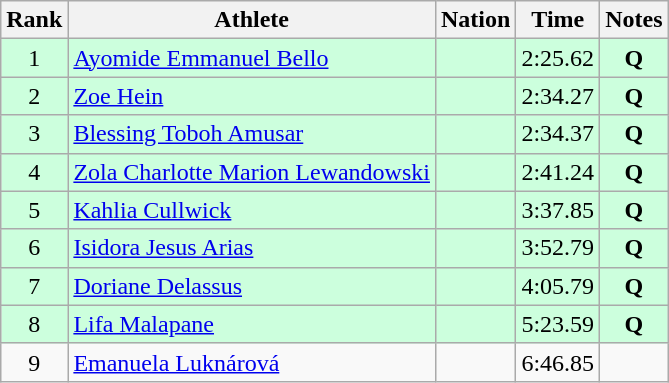<table class="wikitable sortable" style="text-align:center;">
<tr>
<th>Rank</th>
<th>Athlete</th>
<th>Nation</th>
<th>Time</th>
<th>Notes</th>
</tr>
<tr bgcolor=ccffdd>
<td>1</td>
<td align=left><a href='#'>Ayomide Emmanuel Bello</a></td>
<td align=left></td>
<td>2:25.62</td>
<td><strong>Q</strong></td>
</tr>
<tr bgcolor=ccffdd>
<td>2</td>
<td align=left><a href='#'>Zoe Hein</a></td>
<td align=left></td>
<td>2:34.27</td>
<td><strong>Q</strong></td>
</tr>
<tr bgcolor=ccffdd>
<td>3</td>
<td align=left><a href='#'>Blessing Toboh Amusar</a></td>
<td align=left></td>
<td>2:34.37</td>
<td><strong>Q</strong></td>
</tr>
<tr bgcolor=ccffdd>
<td>4</td>
<td align=left><a href='#'>Zola Charlotte Marion Lewandowski</a></td>
<td align=left></td>
<td>2:41.24</td>
<td><strong>Q</strong></td>
</tr>
<tr bgcolor=ccffdd>
<td>5</td>
<td align=left><a href='#'>Kahlia Cullwick</a></td>
<td align=left></td>
<td>3:37.85</td>
<td><strong>Q</strong></td>
</tr>
<tr bgcolor=ccffdd>
<td>6</td>
<td align=left><a href='#'>Isidora Jesus Arias</a></td>
<td align=left></td>
<td>3:52.79</td>
<td><strong>Q</strong></td>
</tr>
<tr bgcolor=ccffdd>
<td>7</td>
<td align=left><a href='#'>Doriane Delassus</a></td>
<td align=left></td>
<td>4:05.79</td>
<td><strong>Q</strong></td>
</tr>
<tr bgcolor=ccffdd>
<td>8</td>
<td align=left><a href='#'>Lifa Malapane</a></td>
<td align=left></td>
<td>5:23.59</td>
<td><strong>Q</strong></td>
</tr>
<tr>
<td>9</td>
<td align=left><a href='#'>Emanuela Luknárová</a></td>
<td align=left></td>
<td>6:46.85</td>
<td></td>
</tr>
</table>
